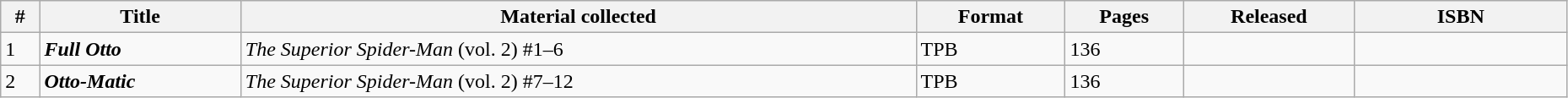<table class="wikitable sortable" width=98%>
<tr>
<th>#</th>
<th>Title</th>
<th>Material collected</th>
<th class="unsortable">Format</th>
<th>Pages</th>
<th>Released</th>
<th class="unsortable" style="width: 10em;">ISBN</th>
</tr>
<tr>
<td>1</td>
<td><strong><em>Full Otto</em></strong></td>
<td><em>The Superior Spider-Man</em> (vol. 2) #1–6</td>
<td>TPB</td>
<td>136</td>
<td></td>
<td></td>
</tr>
<tr>
<td>2</td>
<td><strong><em>Otto-Matic</em></strong></td>
<td><em>The Superior Spider-Man</em> (vol. 2) #7–12</td>
<td>TPB</td>
<td>136</td>
<td></td>
<td></td>
</tr>
</table>
